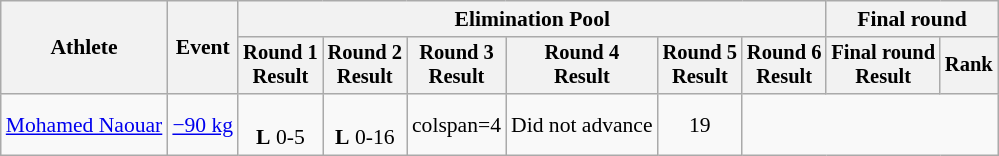<table class="wikitable" style="font-size:90%">
<tr>
<th rowspan="2">Athlete</th>
<th rowspan="2">Event</th>
<th colspan=6>Elimination Pool</th>
<th colspan=2>Final round</th>
</tr>
<tr style="font-size: 95%">
<th>Round 1<br>Result</th>
<th>Round 2<br>Result</th>
<th>Round 3<br>Result</th>
<th>Round 4<br>Result</th>
<th>Round 5<br>Result</th>
<th>Round 6<br>Result</th>
<th>Final round<br>Result</th>
<th>Rank</th>
</tr>
<tr align=center>
<td align=left><a href='#'>Mohamed Naouar</a></td>
<td align=left><a href='#'>−90 kg</a></td>
<td><br><strong>L</strong> 0-5</td>
<td><br><strong>L</strong> 0-16</td>
<td>colspan=4 </td>
<td>Did not advance</td>
<td>19</td>
</tr>
</table>
